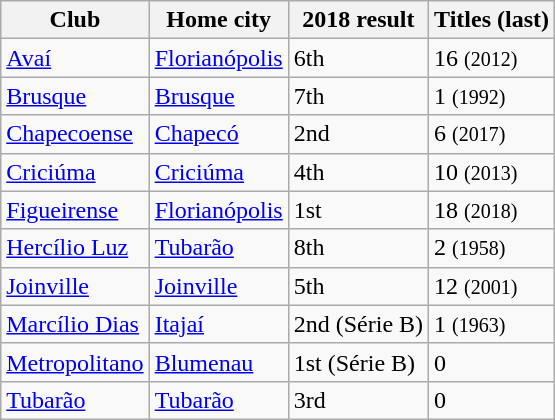<table class="wikitable">
<tr>
<th>Club</th>
<th>Home city</th>
<th>2018 result</th>
<th>Titles (last)</th>
</tr>
<tr>
<td><a href='#'>Avaí</a></td>
<td><a href='#'>Florianópolis</a></td>
<td>6th</td>
<td>16 <small>(2012)</small></td>
</tr>
<tr>
<td><a href='#'>Brusque</a></td>
<td><a href='#'>Brusque</a></td>
<td>7th</td>
<td>1 <small>(1992)</small></td>
</tr>
<tr>
<td><a href='#'>Chapecoense</a></td>
<td><a href='#'>Chapecó</a></td>
<td>2nd</td>
<td>6 <small>(2017)</small></td>
</tr>
<tr>
<td><a href='#'>Criciúma</a></td>
<td><a href='#'>Criciúma</a></td>
<td>4th</td>
<td>10 <small>(2013)</small></td>
</tr>
<tr>
<td><a href='#'>Figueirense</a></td>
<td><a href='#'>Florianópolis</a></td>
<td>1st</td>
<td>18 <small>(2018)</small></td>
</tr>
<tr>
<td><a href='#'>Hercílio Luz</a></td>
<td><a href='#'>Tubarão</a></td>
<td>8th</td>
<td>2 <small>(1958)</small></td>
</tr>
<tr>
<td><a href='#'>Joinville</a></td>
<td><a href='#'>Joinville</a></td>
<td>5th</td>
<td>12 <small>(2001)</small></td>
</tr>
<tr>
<td><a href='#'>Marcílio Dias</a></td>
<td><a href='#'>Itajaí</a></td>
<td>2nd (Série B)</td>
<td>1 <small>(1963)</small></td>
</tr>
<tr>
<td><a href='#'>Metropolitano</a></td>
<td><a href='#'>Blumenau</a></td>
<td>1st (Série B)</td>
<td>0</td>
</tr>
<tr>
<td><a href='#'>Tubarão</a></td>
<td><a href='#'>Tubarão</a></td>
<td>3rd</td>
<td>0</td>
</tr>
</table>
